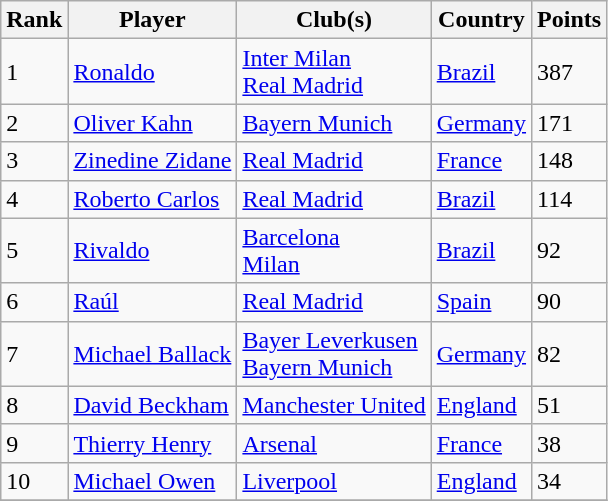<table class="wikitable">
<tr>
<th>Rank</th>
<th>Player</th>
<th>Club(s)</th>
<th>Country</th>
<th>Points</th>
</tr>
<tr>
<td>1</td>
<td><a href='#'>Ronaldo</a></td>
<td> <a href='#'>Inter Milan</a><br> <a href='#'>Real Madrid</a></td>
<td> <a href='#'>Brazil</a></td>
<td>387</td>
</tr>
<tr>
<td>2</td>
<td><a href='#'>Oliver Kahn</a></td>
<td> <a href='#'>Bayern Munich</a></td>
<td> <a href='#'>Germany</a></td>
<td>171</td>
</tr>
<tr>
<td>3</td>
<td><a href='#'>Zinedine Zidane</a></td>
<td> <a href='#'>Real Madrid</a></td>
<td> <a href='#'>France</a></td>
<td>148</td>
</tr>
<tr>
<td>4</td>
<td><a href='#'>Roberto Carlos</a></td>
<td> <a href='#'>Real Madrid</a></td>
<td> <a href='#'>Brazil</a></td>
<td>114</td>
</tr>
<tr>
<td>5</td>
<td><a href='#'>Rivaldo</a></td>
<td> <a href='#'>Barcelona</a><br> <a href='#'>Milan</a></td>
<td> <a href='#'>Brazil</a></td>
<td>92</td>
</tr>
<tr>
<td>6</td>
<td><a href='#'>Raúl</a></td>
<td> <a href='#'>Real Madrid</a></td>
<td> <a href='#'>Spain</a></td>
<td>90</td>
</tr>
<tr>
<td>7</td>
<td><a href='#'>Michael Ballack</a></td>
<td> <a href='#'>Bayer Leverkusen</a><br> <a href='#'>Bayern Munich</a></td>
<td> <a href='#'>Germany</a></td>
<td>82</td>
</tr>
<tr>
<td>8</td>
<td><a href='#'>David Beckham</a></td>
<td> <a href='#'>Manchester United</a></td>
<td> <a href='#'>England</a></td>
<td>51</td>
</tr>
<tr>
<td>9</td>
<td><a href='#'>Thierry Henry</a></td>
<td> <a href='#'>Arsenal</a></td>
<td> <a href='#'>France</a></td>
<td>38</td>
</tr>
<tr>
<td>10</td>
<td><a href='#'>Michael Owen</a></td>
<td> <a href='#'>Liverpool</a></td>
<td> <a href='#'>England</a></td>
<td>34</td>
</tr>
<tr>
</tr>
</table>
